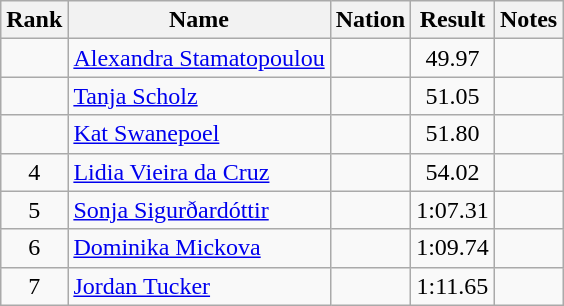<table class="wikitable sortable" style="text-align:center">
<tr>
<th>Rank</th>
<th>Name</th>
<th>Nation</th>
<th>Result</th>
<th>Notes</th>
</tr>
<tr>
<td></td>
<td align=left><a href='#'>Alexandra Stamatopoulou</a></td>
<td align=left></td>
<td>49.97</td>
<td></td>
</tr>
<tr>
<td></td>
<td align=left><a href='#'>Tanja Scholz</a></td>
<td align=left></td>
<td>51.05</td>
<td></td>
</tr>
<tr>
<td></td>
<td align=left><a href='#'>Kat Swanepoel</a></td>
<td align=left></td>
<td>51.80</td>
<td></td>
</tr>
<tr>
<td>4</td>
<td align=left><a href='#'>Lidia Vieira da Cruz</a></td>
<td align=left></td>
<td>54.02</td>
<td></td>
</tr>
<tr>
<td>5</td>
<td align=left><a href='#'>Sonja Sigurðardóttir</a></td>
<td align=left></td>
<td>1:07.31</td>
<td></td>
</tr>
<tr>
<td>6</td>
<td align=left><a href='#'>Dominika Mickova</a></td>
<td align=left></td>
<td>1:09.74</td>
<td></td>
</tr>
<tr>
<td>7</td>
<td align=left><a href='#'>Jordan Tucker</a></td>
<td align=left></td>
<td>1:11.65</td>
<td></td>
</tr>
</table>
